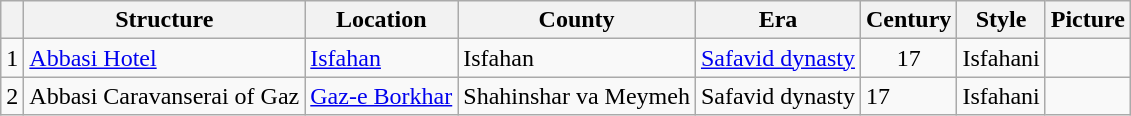<table class="sortable wikitable">
<tr>
<th></th>
<th>Structure</th>
<th>Location</th>
<th>County</th>
<th>Era</th>
<th>Century</th>
<th>Style</th>
<th>Picture</th>
</tr>
<tr>
<td>1</td>
<td><a href='#'>Abbasi Hotel</a></td>
<td><a href='#'>Isfahan</a></td>
<td>Isfahan</td>
<td><a href='#'>Safavid dynasty</a></td>
<td align="center">17</td>
<td>Isfahani</td>
<td></td>
</tr>
<tr>
<td>2</td>
<td>Abbasi Caravanserai of Gaz</td>
<td><a href='#'>Gaz-e Borkhar</a></td>
<td>Shahinshar va Meymeh</td>
<td>Safavid dynasty</td>
<td>17</td>
<td>Isfahani</td>
<td></td>
</tr>
</table>
